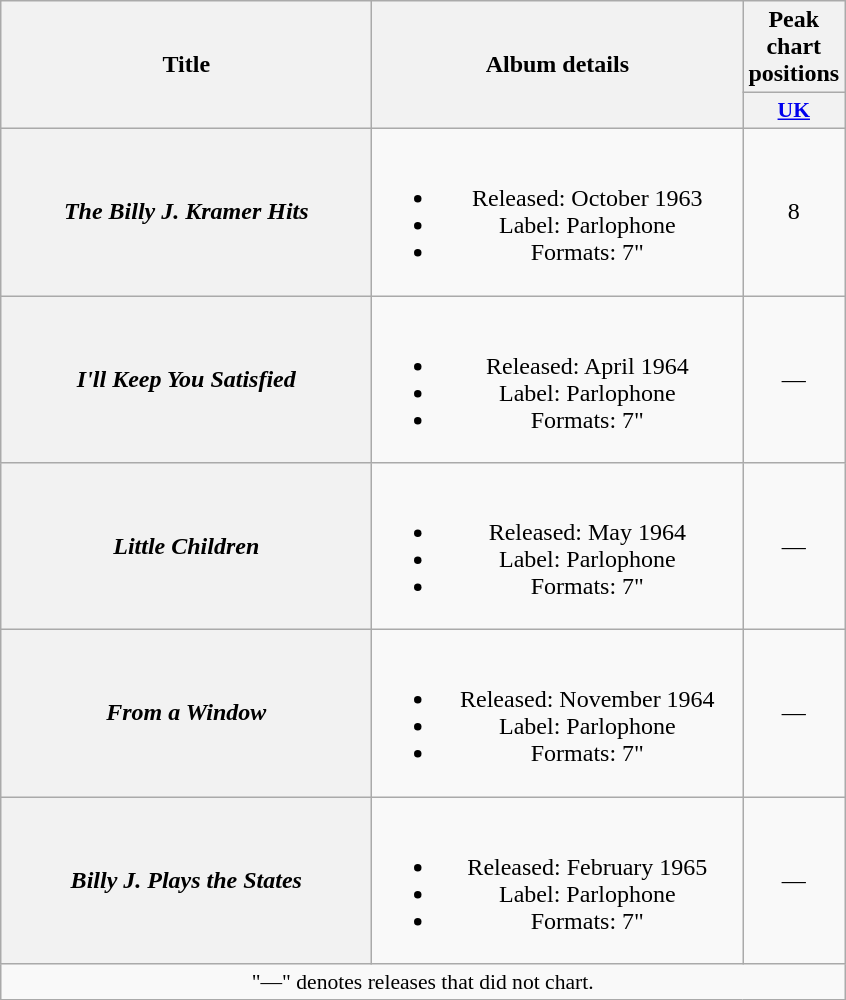<table class="wikitable plainrowheaders" style="text-align:center;">
<tr>
<th rowspan="2" scope="col" style="width:15em;">Title</th>
<th rowspan="2" scope="col" style="width:15em;">Album details</th>
<th>Peak chart positions</th>
</tr>
<tr>
<th scope="col" style="width:2em;font-size:90%;"><a href='#'>UK</a><br></th>
</tr>
<tr>
<th scope="row"><em>The Billy J. Kramer Hits</em></th>
<td><br><ul><li>Released: October 1963</li><li>Label: Parlophone</li><li>Formats: 7"</li></ul></td>
<td>8</td>
</tr>
<tr>
<th scope="row"><em>I'll Keep You Satisfied</em></th>
<td><br><ul><li>Released: April 1964</li><li>Label: Parlophone</li><li>Formats: 7"</li></ul></td>
<td>—</td>
</tr>
<tr>
<th scope="row"><em>Little Children</em></th>
<td><br><ul><li>Released: May 1964</li><li>Label: Parlophone</li><li>Formats: 7"</li></ul></td>
<td>—</td>
</tr>
<tr>
<th scope="row"><em>From a Window</em></th>
<td><br><ul><li>Released: November 1964</li><li>Label: Parlophone</li><li>Formats: 7"</li></ul></td>
<td>—</td>
</tr>
<tr>
<th scope="row"><em>Billy J. Plays the States</em></th>
<td><br><ul><li>Released: February 1965</li><li>Label: Parlophone</li><li>Formats: 7"</li></ul></td>
<td>—</td>
</tr>
<tr>
<td colspan="3" style="font-size:90%">"—" denotes releases that did not chart.</td>
</tr>
</table>
